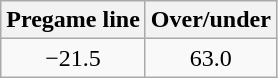<table class="wikitable" style="margin-left: auto; margin-right: auto; border: none; display: inline-table;">
<tr style="text-align:center">
<th style=>Pregame line</th>
<th style=>Over/under</th>
</tr>
<tr style="text-align:center">
<td>−21.5</td>
<td>63.0</td>
</tr>
</table>
